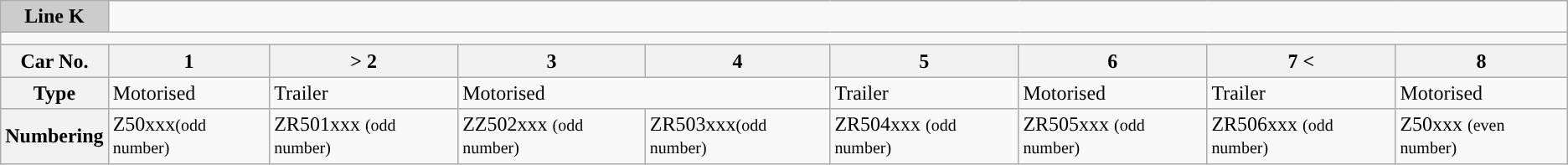<table class="wikitable">
<tr>
<th style="background-color:#ccc;">Line K</th>
<td colspan="8"></td>
</tr>
<tr style="line-height: 9px; background-color:#">
<td colspan="9" style="padding:0; border:0;"> </td>
</tr>
<tr>
<th>Car No.</th>
<th>1</th>
<th>> 2</th>
<th>3</th>
<th>4</th>
<th>5</th>
<th>6</th>
<th>7 <</th>
<th>8</th>
</tr>
<tr>
<th>Type</th>
<td>Motorised</td>
<td>Trailer</td>
<td colspan="2">Motorised</td>
<td>Trailer</td>
<td>Motorised</td>
<td>Trailer</td>
<td>Motorised</td>
</tr>
<tr>
<th>Numbering</th>
<td>Z50xxx<small>(odd number)</small></td>
<td>ZR501xxx <small>(odd number)</small></td>
<td>ZZ502xxx <small>(odd number)</small></td>
<td>ZR503xxx<small>(odd number)</small></td>
<td>ZR504xxx <small>(odd number)</small></td>
<td>ZR505xxx <small>(odd number)</small></td>
<td>ZR506xxx <small>(odd number)</small></td>
<td>Z50xxx <small>(even number)</small></td>
</tr>
</table>
